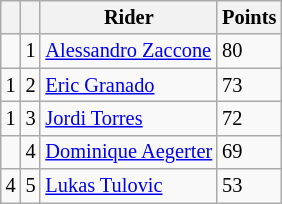<table class="wikitable" style="font-size: 85%;">
<tr>
<th></th>
<th></th>
<th>Rider</th>
<th>Points</th>
</tr>
<tr>
<td></td>
<td align=center>1</td>
<td> <a href='#'>Alessandro Zaccone</a></td>
<td align=left>80</td>
</tr>
<tr>
<td> 1</td>
<td align=center>2</td>
<td> <a href='#'>Eric Granado</a></td>
<td align=left>73</td>
</tr>
<tr>
<td> 1</td>
<td align=center>3</td>
<td> <a href='#'>Jordi Torres</a></td>
<td align=left>72</td>
</tr>
<tr>
<td></td>
<td align=center>4</td>
<td> <a href='#'>Dominique Aegerter</a></td>
<td align=left>69</td>
</tr>
<tr>
<td> 4</td>
<td align=center>5</td>
<td> <a href='#'>Lukas Tulovic</a></td>
<td align=left>53</td>
</tr>
</table>
